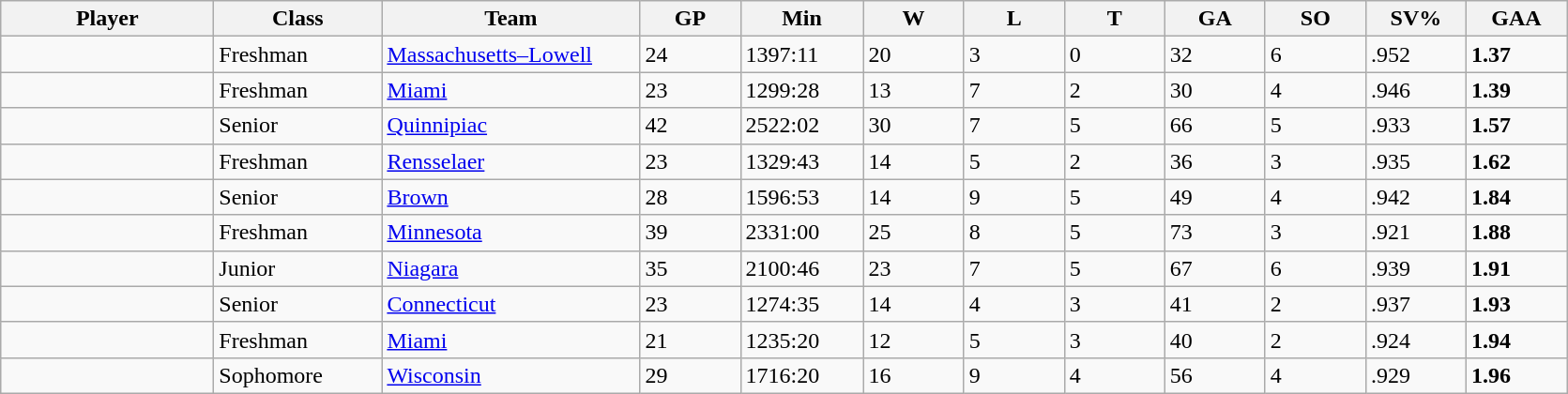<table class="wikitable sortable">
<tr>
<th style="width: 9em;">Player</th>
<th style="width: 7em;">Class</th>
<th style="width: 11em;">Team</th>
<th style="width: 4em;">GP</th>
<th style="width: 5em;">Min</th>
<th style="width: 4em;">W</th>
<th style="width: 4em;">L</th>
<th style="width: 4em;">T</th>
<th style="width: 4em;">GA</th>
<th style="width: 4em;">SO</th>
<th style="width: 4em;">SV%</th>
<th style="width: 4em;">GAA</th>
</tr>
<tr>
<td></td>
<td>Freshman</td>
<td><a href='#'>Massachusetts–Lowell</a></td>
<td>24</td>
<td>1397:11</td>
<td>20</td>
<td>3</td>
<td>0</td>
<td>32</td>
<td>6</td>
<td>.952</td>
<td><strong>1.37</strong></td>
</tr>
<tr>
<td></td>
<td>Freshman</td>
<td><a href='#'>Miami</a></td>
<td>23</td>
<td>1299:28</td>
<td>13</td>
<td>7</td>
<td>2</td>
<td>30</td>
<td>4</td>
<td>.946</td>
<td><strong> 1.39</strong></td>
</tr>
<tr>
<td></td>
<td>Senior</td>
<td><a href='#'>Quinnipiac</a></td>
<td>42</td>
<td>2522:02</td>
<td>30</td>
<td>7</td>
<td>5</td>
<td>66</td>
<td>5</td>
<td>.933</td>
<td><strong>1.57</strong></td>
</tr>
<tr>
<td></td>
<td>Freshman</td>
<td><a href='#'>Rensselaer</a></td>
<td>23</td>
<td>1329:43</td>
<td>14</td>
<td>5</td>
<td>2</td>
<td>36</td>
<td>3</td>
<td>.935</td>
<td><strong>1.62</strong></td>
</tr>
<tr>
<td></td>
<td>Senior</td>
<td><a href='#'>Brown</a></td>
<td>28</td>
<td>1596:53</td>
<td>14</td>
<td>9</td>
<td>5</td>
<td>49</td>
<td>4</td>
<td>.942</td>
<td><strong>1.84</strong></td>
</tr>
<tr>
<td></td>
<td>Freshman</td>
<td><a href='#'>Minnesota</a></td>
<td>39</td>
<td>2331:00</td>
<td>25</td>
<td>8</td>
<td>5</td>
<td>73</td>
<td>3</td>
<td>.921</td>
<td><strong>1.88</strong></td>
</tr>
<tr>
<td></td>
<td>Junior</td>
<td><a href='#'>Niagara</a></td>
<td>35</td>
<td>2100:46</td>
<td>23</td>
<td>7</td>
<td>5</td>
<td>67</td>
<td>6</td>
<td>.939</td>
<td><strong>1.91</strong></td>
</tr>
<tr>
<td></td>
<td>Senior</td>
<td><a href='#'>Connecticut</a></td>
<td>23</td>
<td>1274:35</td>
<td>14</td>
<td>4</td>
<td>3</td>
<td>41</td>
<td>2</td>
<td>.937</td>
<td><strong>1.93</strong></td>
</tr>
<tr>
<td></td>
<td>Freshman</td>
<td><a href='#'>Miami</a></td>
<td>21</td>
<td>1235:20</td>
<td>12</td>
<td>5</td>
<td>3</td>
<td>40</td>
<td>2</td>
<td>.924</td>
<td><strong>1.94</strong></td>
</tr>
<tr>
<td></td>
<td>Sophomore</td>
<td><a href='#'>Wisconsin</a></td>
<td>29</td>
<td>1716:20</td>
<td>16</td>
<td>9</td>
<td>4</td>
<td>56</td>
<td>4</td>
<td>.929</td>
<td><strong>1.96</strong></td>
</tr>
</table>
